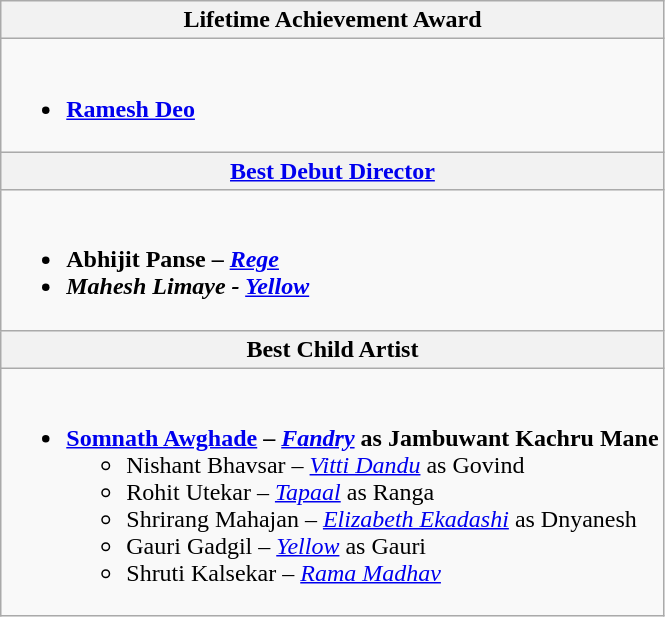<table class="wikitable">
<tr>
<th colspan=2><strong>Lifetime Achievement Award</strong></th>
</tr>
<tr>
<td colspan=2><br><ul><li><strong><a href='#'>Ramesh Deo</a></strong></li></ul></td>
</tr>
<tr>
<th colspan=2><a href='#'>Best Debut Director</a></th>
</tr>
<tr>
<td colspan=2><br><ul><li><strong>Abhijit Panse – <em><a href='#'>Rege</a><strong><em></li><li></strong>Mahesh Limaye - </em><a href='#'>Yellow</a></em></strong></li></ul></td>
</tr>
<tr>
<th colspan=2>Best Child Artist</th>
</tr>
<tr>
<td colspan=2><br><ul><li><strong><a href='#'>Somnath Awghade</a> – <em><a href='#'>Fandry</a></em> as Jambuwant Kachru Mane</strong><ul><li>Nishant Bhavsar – <em><a href='#'>Vitti Dandu</a></em>  as Govind</li><li>Rohit Utekar – <em><a href='#'>Tapaal</a></em>  as Ranga</li><li>Shrirang Mahajan – <em><a href='#'>Elizabeth Ekadashi</a></em> as Dnyanesh</li><li>Gauri Gadgil – <em><a href='#'>Yellow</a></em>  as Gauri</li><li>Shruti Kalsekar – <em><a href='#'>Rama Madhav</a></em></li></ul></li></ul></td>
</tr>
</table>
